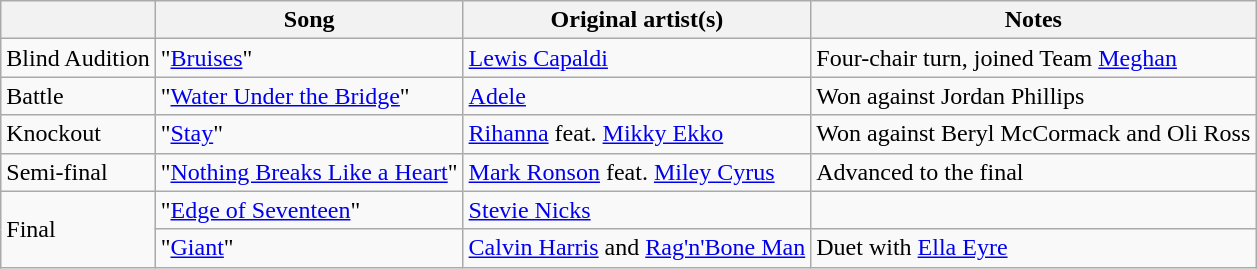<table class="wikitable">
<tr>
<th></th>
<th>Song</th>
<th>Original artist(s)</th>
<th>Notes</th>
</tr>
<tr>
<td>Blind Audition</td>
<td>"<a href='#'>Bruises</a>"</td>
<td><a href='#'>Lewis Capaldi</a></td>
<td>Four-chair turn, joined Team <a href='#'>Meghan</a></td>
</tr>
<tr>
<td>Battle</td>
<td>"<a href='#'>Water Under the Bridge</a>"</td>
<td><a href='#'>Adele</a></td>
<td>Won against Jordan Phillips</td>
</tr>
<tr>
<td>Knockout</td>
<td>"<a href='#'>Stay</a>"</td>
<td><a href='#'>Rihanna</a> feat. <a href='#'>Mikky Ekko</a></td>
<td>Won against Beryl McCormack and Oli Ross</td>
</tr>
<tr>
<td>Semi-final</td>
<td>"<a href='#'>Nothing Breaks Like a Heart</a>"</td>
<td><a href='#'>Mark Ronson</a> feat. <a href='#'>Miley Cyrus</a></td>
<td>Advanced to the final</td>
</tr>
<tr>
<td rowspan="2">Final</td>
<td>"<a href='#'>Edge of Seventeen</a>"</td>
<td><a href='#'>Stevie Nicks</a></td>
<td></td>
</tr>
<tr>
<td>"<a href='#'>Giant</a>"</td>
<td><a href='#'>Calvin Harris</a> and <a href='#'>Rag'n'Bone Man</a></td>
<td>Duet with <a href='#'>Ella Eyre</a></td>
</tr>
</table>
